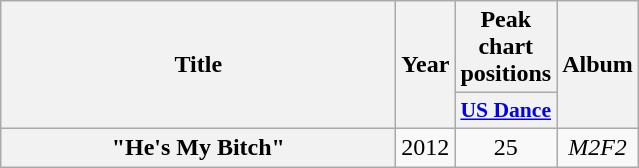<table class="wikitable plainrowheaders" style="text-align:center;">
<tr>
<th scope="col" rowspan="2" style="width:16em;">Title</th>
<th scope="col" rowspan="2">Year</th>
<th scope="col" colspan="1">Peak chart positions</th>
<th scope="col" rowspan="2">Album</th>
</tr>
<tr>
<th scope="col" style="width:2.5em;font-size:90%;"><a href='#'>US Dance</a><br></th>
</tr>
<tr>
<th scope="row">"He's My Bitch"</th>
<td>2012</td>
<td>25</td>
<td><em>M2F2</em></td>
</tr>
</table>
